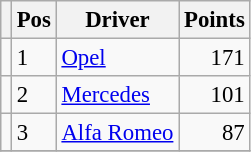<table class="wikitable" style="font-size: 95%;">
<tr>
<th></th>
<th>Pos</th>
<th>Driver</th>
<th>Points</th>
</tr>
<tr>
<td align="left"></td>
<td>1</td>
<td> <a href='#'>Opel</a></td>
<td align="right">171</td>
</tr>
<tr>
<td align="left"></td>
<td>2</td>
<td> <a href='#'>Mercedes</a></td>
<td align="right">101</td>
</tr>
<tr>
<td align="left"></td>
<td>3</td>
<td> <a href='#'>Alfa Romeo</a></td>
<td align="right">87</td>
</tr>
<tr>
</tr>
</table>
